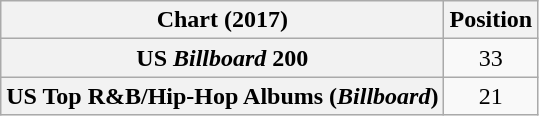<table class="wikitable sortable plainrowheaders" style="text-align:center">
<tr>
<th scope="col">Chart (2017)</th>
<th scope="col">Position</th>
</tr>
<tr>
<th scope="row">US <em>Billboard</em> 200</th>
<td>33</td>
</tr>
<tr>
<th scope="row">US Top R&B/Hip-Hop Albums (<em>Billboard</em>)</th>
<td>21</td>
</tr>
</table>
